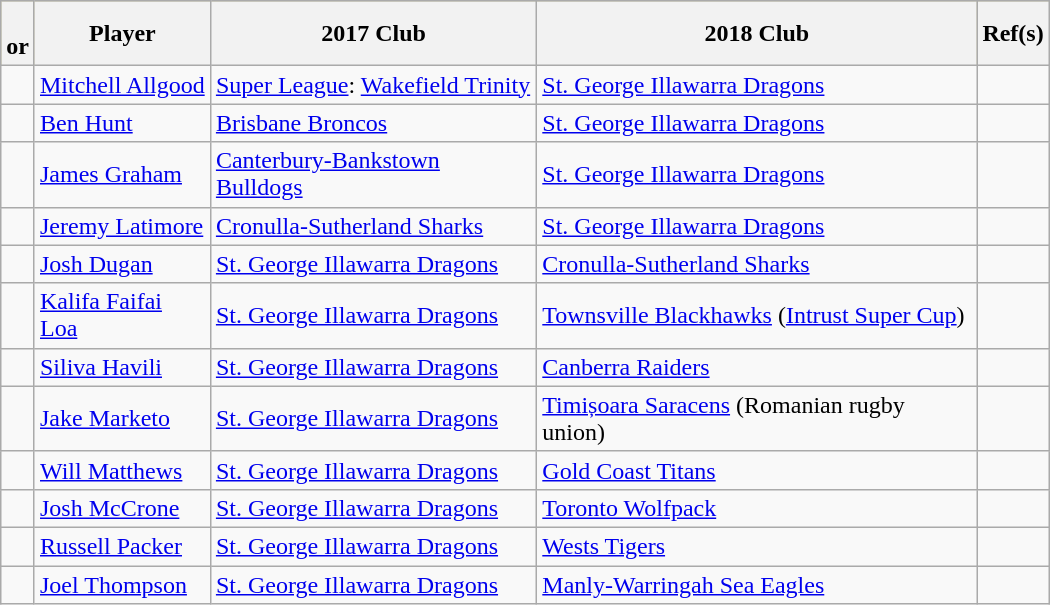<table class="wikitable sortable" style="width:700px;">
<tr bgcolor=#bdb76b>
<th> <br> or <br> </th>
<th>Player</th>
<th>2017 Club</th>
<th>2018 Club</th>
<th>Ref(s)</th>
</tr>
<tr>
<td></td>
<td data-sort-value="Allgood, Mitchell"><a href='#'>Mitchell Allgood</a></td>
<td> <a href='#'>Super League</a>: <a href='#'>Wakefield Trinity</a></td>
<td> <a href='#'>St. George Illawarra Dragons</a></td>
<td></td>
</tr>
<tr>
<td></td>
<td data-sort-value="Hunt, Ben"><a href='#'>Ben Hunt</a></td>
<td> <a href='#'>Brisbane Broncos</a></td>
<td> <a href='#'>St. George Illawarra Dragons</a></td>
<td></td>
</tr>
<tr>
<td></td>
<td data-sort-value="Graham, James"><a href='#'>James Graham</a></td>
<td> <a href='#'>Canterbury-Bankstown Bulldogs</a></td>
<td> <a href='#'>St. George Illawarra Dragons</a></td>
<td></td>
</tr>
<tr>
<td></td>
<td data-sort-value="Latimore, Jeremy"><a href='#'>Jeremy Latimore</a></td>
<td> <a href='#'>Cronulla-Sutherland Sharks</a></td>
<td> <a href='#'>St. George Illawarra Dragons</a></td>
<td></td>
</tr>
<tr>
<td></td>
<td data-sort-value="Dugan, Josh"><a href='#'>Josh Dugan</a></td>
<td> <a href='#'>St. George Illawarra Dragons</a></td>
<td> <a href='#'>Cronulla-Sutherland Sharks</a></td>
<td></td>
</tr>
<tr>
<td></td>
<td data-sort-value="Faifai Loa, Kalifa"><a href='#'>Kalifa Faifai Loa</a></td>
<td> <a href='#'>St. George Illawarra Dragons</a></td>
<td> <a href='#'>Townsville Blackhawks</a> (<a href='#'>Intrust Super Cup</a>)</td>
<td></td>
</tr>
<tr>
<td></td>
<td data-sort-value="Havili, Siliva"><a href='#'>Siliva Havili</a></td>
<td> <a href='#'>St. George Illawarra Dragons</a></td>
<td> <a href='#'>Canberra Raiders</a></td>
<td></td>
</tr>
<tr>
<td></td>
<td data-sort-value="Marketo, Jake"><a href='#'>Jake Marketo</a></td>
<td> <a href='#'>St. George Illawarra Dragons</a></td>
<td><a href='#'>Timișoara Saracens</a> (Romanian rugby union)</td>
<td></td>
</tr>
<tr>
<td></td>
<td data-sort-value="Matthews, Will"><a href='#'>Will Matthews</a></td>
<td> <a href='#'>St. George Illawarra Dragons</a></td>
<td> <a href='#'>Gold Coast Titans</a></td>
<td></td>
</tr>
<tr>
<td></td>
<td data-sort-value="McCrone, Josh"><a href='#'>Josh McCrone</a></td>
<td> <a href='#'>St. George Illawarra Dragons</a></td>
<td> <a href='#'>Toronto Wolfpack</a></td>
<td></td>
</tr>
<tr>
<td></td>
<td data-sort-value="Packer, Russell"><a href='#'>Russell Packer</a></td>
<td> <a href='#'>St. George Illawarra Dragons</a></td>
<td> <a href='#'>Wests Tigers</a></td>
<td></td>
</tr>
<tr>
<td></td>
<td data-sort-value="Thompson, Joel"><a href='#'>Joel Thompson</a></td>
<td> <a href='#'>St. George Illawarra Dragons</a></td>
<td> <a href='#'>Manly-Warringah Sea Eagles</a></td>
<td></td>
</tr>
</table>
